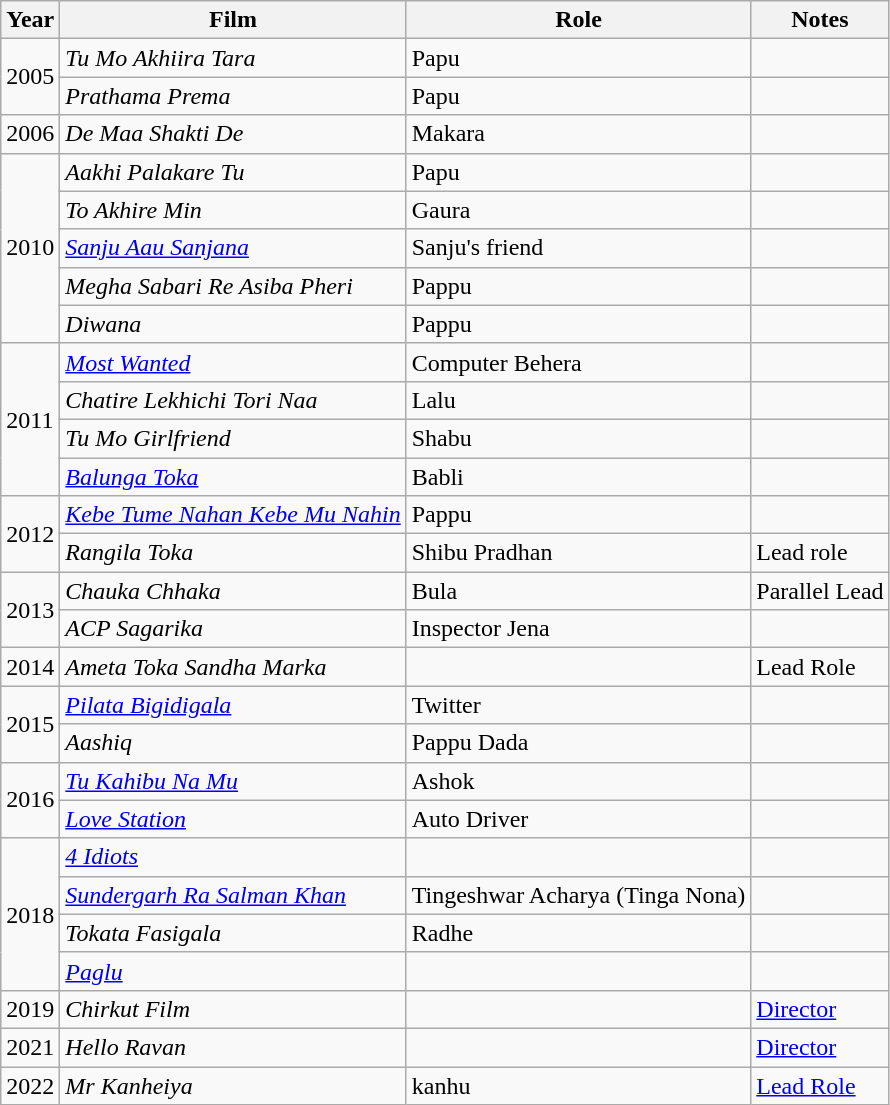<table class="wikitable sortable">
<tr>
<th>Year</th>
<th>Film</th>
<th>Role</th>
<th>Notes</th>
</tr>
<tr>
<td rowspan="2">2005</td>
<td><em>Tu Mo Akhiira Tara</em></td>
<td>Papu</td>
<td></td>
</tr>
<tr>
<td><em>Prathama Prema</em></td>
<td>Papu</td>
<td></td>
</tr>
<tr>
<td>2006</td>
<td><em>De Maa Shakti De</em></td>
<td>Makara</td>
<td></td>
</tr>
<tr>
<td rowspan="5">2010</td>
<td><em>Aakhi Palakare Tu</em></td>
<td>Papu</td>
<td></td>
</tr>
<tr>
<td><em>To Akhire Min</em></td>
<td>Gaura</td>
<td></td>
</tr>
<tr>
<td><em><a href='#'>Sanju Aau Sanjana</a></em></td>
<td>Sanju's friend</td>
<td></td>
</tr>
<tr>
<td><em>Megha Sabari Re Asiba Pheri</em></td>
<td>Pappu</td>
<td></td>
</tr>
<tr>
<td><em>Diwana</em></td>
<td>Pappu</td>
<td></td>
</tr>
<tr>
<td rowspan="4">2011</td>
<td><em><a href='#'>Most Wanted</a></em></td>
<td>Computer Behera</td>
<td></td>
</tr>
<tr>
<td><em>Chatire Lekhichi Tori Naa</em></td>
<td>Lalu</td>
<td></td>
</tr>
<tr>
<td><em>Tu Mo Girlfriend</em></td>
<td>Shabu</td>
<td></td>
</tr>
<tr>
<td><em><a href='#'>Balunga Toka</a></em></td>
<td>Babli</td>
<td></td>
</tr>
<tr Pappu>
<td rowspan="2">2012</td>
<td><em><a href='#'>Kebe Tume Nahan Kebe Mu Nahin</a></em></td>
<td>Pappu</td>
<td></td>
</tr>
<tr>
<td><em>Rangila Toka</em></td>
<td>Shibu Pradhan</td>
<td>Lead role</td>
</tr>
<tr>
<td rowspan="2">2013</td>
<td><em>Chauka Chhaka</em></td>
<td>Bula</td>
<td>Parallel Lead</td>
</tr>
<tr>
<td><em>ACP Sagarika</em></td>
<td>Inspector Jena</td>
<td></td>
</tr>
<tr>
<td>2014</td>
<td><em>Ameta Toka Sandha Marka</em></td>
<td></td>
<td>Lead Role</td>
</tr>
<tr>
<td rowspan="2">2015</td>
<td><em><a href='#'>Pilata Bigidigala</a></em></td>
<td>Twitter</td>
<td></td>
</tr>
<tr>
<td><em>Aashiq</em></td>
<td>Pappu Dada</td>
<td></td>
</tr>
<tr>
<td rowspan="2">2016</td>
<td><em><a href='#'>Tu Kahibu Na Mu</a></em></td>
<td>Ashok</td>
<td></td>
</tr>
<tr>
<td><em><a href='#'>Love Station</a></em></td>
<td>Auto Driver</td>
<td></td>
</tr>
<tr>
<td rowspan="4">2018</td>
<td><em><a href='#'>4 Idiots</a></em></td>
<td></td>
<td></td>
</tr>
<tr>
<td><em><a href='#'>Sundergarh Ra Salman Khan</a></em></td>
<td>Tingeshwar Acharya (Tinga Nona)</td>
<td></td>
</tr>
<tr>
<td><em>Tokata Fasigala</em></td>
<td>Radhe</td>
<td></td>
</tr>
<tr>
<td><a href='#'><em>Paglu</em></a></td>
<td></td>
<td></td>
</tr>
<tr>
<td>2019</td>
<td><em>Chirkut Film</em></td>
<td></td>
<td><a href='#'>Director</a></td>
</tr>
<tr>
<td>2021</td>
<td><em>Hello Ravan</em></td>
<td></td>
<td><a href='#'>Director</a></td>
</tr>
<tr>
<td>2022</td>
<td><em>Mr Kanheiya</em></td>
<td>kanhu</td>
<td><a href='#'>Lead Role</a></td>
</tr>
</table>
